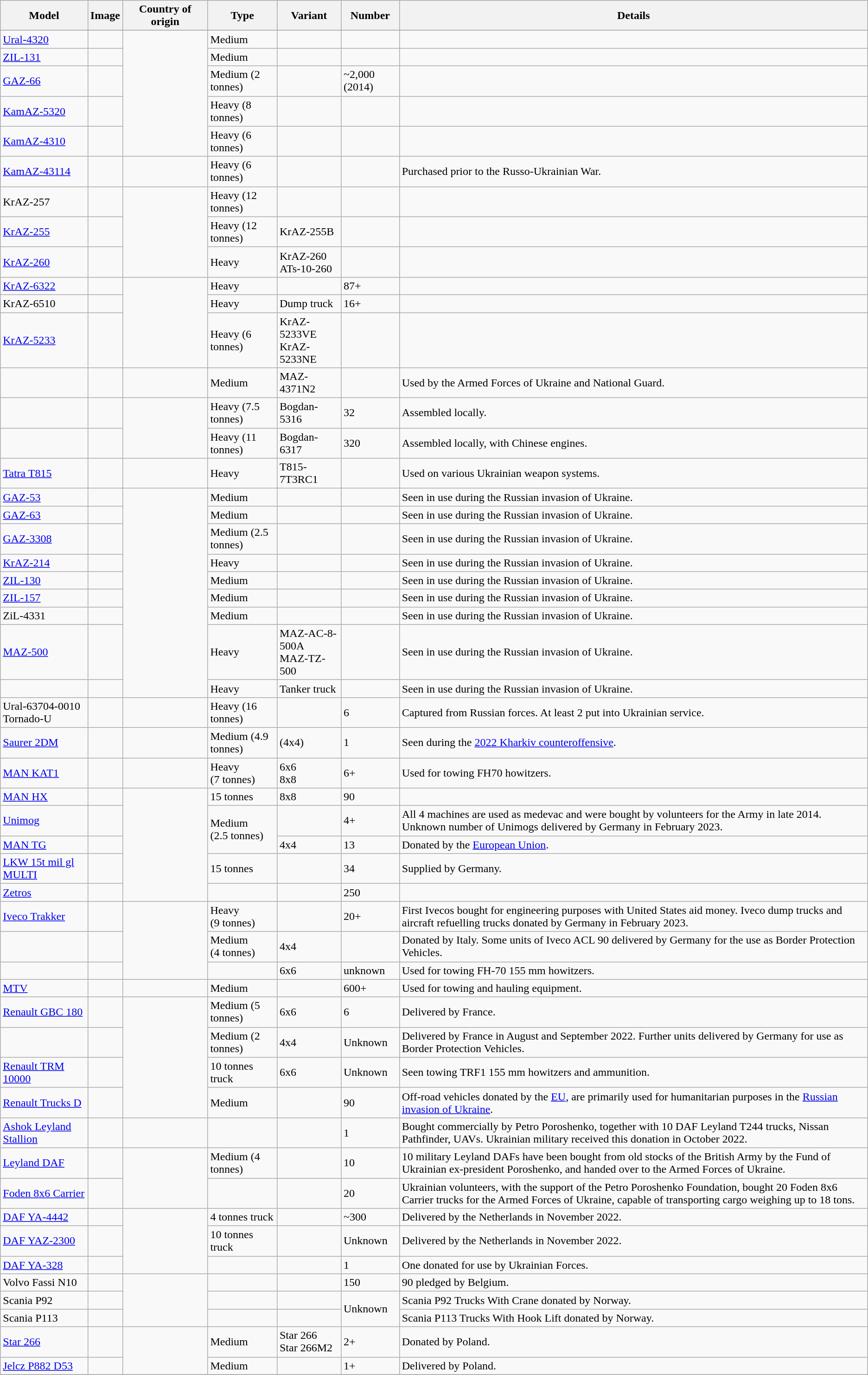<table class="wikitable sortable">
<tr>
<th>Model</th>
<th>Image</th>
<th style="width:115px;">Country of origin</th>
<th>Type</th>
<th>Variant</th>
<th>Number</th>
<th>Details</th>
</tr>
<tr>
</tr>
<tr>
<td><a href='#'>Ural-4320</a></td>
<td></td>
<td rowspan="5"></td>
<td>Medium</td>
<td></td>
<td></td>
<td></td>
</tr>
<tr>
<td><a href='#'>ZIL-131</a></td>
<td></td>
<td>Medium</td>
<td></td>
<td></td>
<td></td>
</tr>
<tr>
<td><a href='#'>GAZ-66</a></td>
<td></td>
<td>Medium (2 tonnes)</td>
<td></td>
<td>~2,000 (2014)</td>
<td></td>
</tr>
<tr>
<td><a href='#'>KamAZ-5320</a></td>
<td></td>
<td>Heavy (8 tonnes)</td>
<td></td>
<td></td>
<td></td>
</tr>
<tr>
<td><a href='#'>KamAZ-4310</a></td>
<td></td>
<td>Heavy (6 tonnes)</td>
<td></td>
<td></td>
<td></td>
</tr>
<tr>
<td><a href='#'>KamAZ-43114</a></td>
<td></td>
<td></td>
<td>Heavy (6 tonnes)</td>
<td></td>
<td></td>
<td>Purchased prior to the Russo-Ukrainian War.</td>
</tr>
<tr>
<td>KrAZ-257</td>
<td></td>
<td rowspan="3"></td>
<td>Heavy (12 tonnes)</td>
<td></td>
<td></td>
<td></td>
</tr>
<tr>
<td><a href='#'>KrAZ-255</a></td>
<td></td>
<td>Heavy (12 tonnes)</td>
<td>KrAZ-255B</td>
<td></td>
<td></td>
</tr>
<tr>
<td><a href='#'>KrAZ-260</a></td>
<td></td>
<td>Heavy</td>
<td>KrAZ-260<br>ATs-10-260</td>
<td></td>
<td></td>
</tr>
<tr>
<td><a href='#'>KrAZ-6322</a></td>
<td></td>
<td rowspan="3"></td>
<td>Heavy</td>
<td></td>
<td>87+</td>
<td></td>
</tr>
<tr>
<td>KrAZ-6510</td>
<td></td>
<td>Heavy</td>
<td>Dump truck</td>
<td>16+</td>
<td></td>
</tr>
<tr>
<td><a href='#'>KrAZ-5233</a></td>
<td></td>
<td>Heavy (6 tonnes)</td>
<td>KrAZ-5233VE<br>KrAZ-5233NE</td>
<td></td>
<td></td>
</tr>
<tr>
<td></td>
<td></td>
<td></td>
<td>Medium</td>
<td>MAZ-4371N2</td>
<td></td>
<td>Used by the Armed Forces of Ukraine and National Guard.</td>
</tr>
<tr>
<td></td>
<td></td>
<td rowspan="2"><br></td>
<td>Heavy (7.5 tonnes)</td>
<td>Bogdan-5316</td>
<td>32</td>
<td>Assembled locally.</td>
</tr>
<tr>
<td></td>
<td></td>
<td>Heavy (11 tonnes)</td>
<td>Bogdan-6317</td>
<td>320</td>
<td>Assembled locally, with Chinese engines.</td>
</tr>
<tr>
<td><a href='#'>Tatra T815</a></td>
<td></td>
<td></td>
<td>Heavy</td>
<td>Т815-7Т3RC1</td>
<td></td>
<td>Used on various Ukrainian weapon systems.</td>
</tr>
<tr>
<td><a href='#'>GAZ-53</a></td>
<td></td>
<td rowspan="9"></td>
<td>Medium</td>
<td></td>
<td></td>
<td>Seen in use during the Russian invasion of Ukraine.</td>
</tr>
<tr>
<td><a href='#'>GAZ-63</a></td>
<td></td>
<td>Medium</td>
<td></td>
<td></td>
<td>Seen in use during the Russian invasion of Ukraine.</td>
</tr>
<tr>
<td><a href='#'>GAZ-3308</a></td>
<td></td>
<td>Medium (2.5 tonnes)</td>
<td></td>
<td></td>
<td>Seen in use during the Russian invasion of Ukraine.</td>
</tr>
<tr>
<td><a href='#'>KrAZ-214</a></td>
<td></td>
<td>Heavy</td>
<td></td>
<td></td>
<td>Seen in use during the Russian invasion of Ukraine.</td>
</tr>
<tr>
<td><a href='#'>ZIL-130</a></td>
<td></td>
<td>Medium</td>
<td></td>
<td></td>
<td>Seen in use during the Russian invasion of Ukraine.</td>
</tr>
<tr>
<td><a href='#'>ZIL-157</a></td>
<td></td>
<td>Medium</td>
<td></td>
<td></td>
<td>Seen in use during the Russian invasion of Ukraine.</td>
</tr>
<tr>
<td>ZiL-4331</td>
<td></td>
<td>Medium</td>
<td></td>
<td></td>
<td>Seen in use during the Russian invasion of Ukraine.</td>
</tr>
<tr>
<td><a href='#'>MAZ-500</a></td>
<td></td>
<td>Heavy</td>
<td>MAZ-AC-8-500A<br>MAZ-TZ-500</td>
<td></td>
<td>Seen in use during the Russian invasion of Ukraine.</td>
</tr>
<tr>
<td></td>
<td></td>
<td>Heavy</td>
<td>Tanker truck</td>
<td></td>
<td>Seen in use during the Russian invasion of Ukraine.</td>
</tr>
<tr>
<td>Ural-63704-0010 Tornado-U</td>
<td></td>
<td></td>
<td>Heavy (16 tonnes)</td>
<td></td>
<td>6</td>
<td>Captured from Russian forces. At least 2 put into Ukrainian service.</td>
</tr>
<tr>
<td><a href='#'>Saurer 2DM</a></td>
<td></td>
<td></td>
<td>Medium (4.9 tonnes)</td>
<td>(4x4)</td>
<td>1</td>
<td>Seen during the <a href='#'>2022 Kharkiv counteroffensive</a>.</td>
</tr>
<tr>
<td><a href='#'>MAN KAT1</a></td>
<td></td>
<td></td>
<td>Heavy <br>(7 tonnes)</td>
<td>6x6<br>8x8</td>
<td>6+</td>
<td>Used for towing FH70 howitzers.</td>
</tr>
<tr>
<td><a href='#'>MAN HX</a></td>
<td></td>
<td rowspan="5"><br></td>
<td>15 tonnes</td>
<td>8x8</td>
<td>90</td>
<td></td>
</tr>
<tr>
<td><a href='#'>Unimog</a></td>
<td></td>
<td rowspan="2">Medium<br>(2.5 tonnes)</td>
<td></td>
<td>4+</td>
<td>All 4 machines are used as medevac and were bought by volunteers for the Army in late 2014. Unknown number of Unimogs delivered by Germany in February 2023.</td>
</tr>
<tr>
<td><a href='#'>MAN TG</a></td>
<td></td>
<td>4x4</td>
<td>13</td>
<td>Donated by the <a href='#'>European Union</a>.</td>
</tr>
<tr>
<td><a href='#'>LKW 15t mil gl MULTI</a></td>
<td></td>
<td>15 tonnes</td>
<td></td>
<td>34</td>
<td>Supplied by Germany.</td>
</tr>
<tr>
<td><a href='#'>Zetros</a></td>
<td></td>
<td></td>
<td></td>
<td>250</td>
<td></td>
</tr>
<tr>
<td><a href='#'>Iveco Trakker</a></td>
<td></td>
<td rowspan="3"></td>
<td>Heavy<br>(9 tonnes)</td>
<td></td>
<td>20+</td>
<td>First Ivecos bought for engineering purposes with United States aid money. Iveco dump trucks and aircraft refuelling trucks donated by Germany in February 2023.</td>
</tr>
<tr>
<td></td>
<td></td>
<td>Medium<br>(4 tonnes)</td>
<td>4x4</td>
<td></td>
<td>Donated by Italy. Some units of Iveco ACL 90 delivered by Germany for the use as Border Protection Vehicles.</td>
</tr>
<tr>
<td></td>
<td></td>
<td></td>
<td>6x6</td>
<td>unknown</td>
<td>Used for towing FH-70 155 mm howitzers.</td>
</tr>
<tr>
<td><a href='#'>MTV</a></td>
<td></td>
<td></td>
<td>Medium</td>
<td></td>
<td>600+</td>
<td>Used for towing and hauling equipment.</td>
</tr>
<tr>
<td><a href='#'>Renault GBC 180</a></td>
<td></td>
<td rowspan="4"></td>
<td>Medium (5 tonnes)</td>
<td>6x6</td>
<td>6</td>
<td>Delivered by France.</td>
</tr>
<tr>
<td></td>
<td></td>
<td>Medium (2 tonnes)</td>
<td>4x4</td>
<td>Unknown</td>
<td>Delivered by France in August and September 2022. Further units delivered by Germany for use as Border Protection Vehicles.</td>
</tr>
<tr>
<td><a href='#'>Renault TRM 10000</a></td>
<td></td>
<td>10 tonnes truck</td>
<td>6x6</td>
<td>Unknown</td>
<td>Seen towing TRF1 155 mm howitzers and ammunition.</td>
</tr>
<tr>
<td><a href='#'>Renault Trucks D</a></td>
<td></td>
<td>Medium</td>
<td></td>
<td>90</td>
<td>Off-road vehicles donated by the <a href='#'>EU</a>, are primarily used for humanitarian purposes in the <a href='#'>Russian invasion of Ukraine</a>.</td>
</tr>
<tr>
<td><a href='#'>Ashok Leyland Stallion</a></td>
<td></td>
<td></td>
<td></td>
<td></td>
<td>1</td>
<td>Bought commercially by Petro Poroshenko, together with 10 DAF Leyland T244 trucks, Nissan Pathfinder, UAVs. Ukrainian military received this donation in October 2022.</td>
</tr>
<tr>
<td><a href='#'>Leyland DAF</a></td>
<td></td>
<td rowspan="2"></td>
<td>Medium (4 tonnes)</td>
<td></td>
<td>10</td>
<td>10 military Leyland DAFs have been bought from old stocks of the British Army by the Fund of Ukrainian ex-president Poroshenko, and handed over to the Armed Forces of Ukraine.</td>
</tr>
<tr>
<td><a href='#'>Foden 8x6 Carrier</a></td>
<td></td>
<td></td>
<td></td>
<td>20</td>
<td>Ukrainian volunteers, with the support of the Petro Poroshenko Foundation, bought 20 Foden 8x6 Carrier trucks for the Armed Forces of Ukraine, capable of transporting cargo weighing up to 18 tons.</td>
</tr>
<tr>
<td><a href='#'>DAF YA-4442</a></td>
<td></td>
<td rowspan="3"></td>
<td>4 tonnes truck</td>
<td></td>
<td>~300</td>
<td>Delivered by the Netherlands in November 2022.</td>
</tr>
<tr>
<td><a href='#'>DAF YAZ-2300</a></td>
<td></td>
<td>10 tonnes truck</td>
<td></td>
<td>Unknown</td>
<td>Delivered by the Netherlands in November 2022.</td>
</tr>
<tr>
<td><a href='#'>DAF YA-328</a></td>
<td></td>
<td></td>
<td></td>
<td>1</td>
<td>One donated for use by Ukrainian Forces.</td>
</tr>
<tr>
<td>Volvo Fassi N10</td>
<td></td>
<td rowspan="3"></td>
<td></td>
<td></td>
<td>150</td>
<td>90 pledged by Belgium.</td>
</tr>
<tr>
<td>Scania P92</td>
<td></td>
<td></td>
<td></td>
<td rowspan="2">Unknown</td>
<td>Scania P92 Trucks With Crane donated by Norway.</td>
</tr>
<tr>
<td>Scania P113</td>
<td></td>
<td></td>
<td></td>
<td>Scania P113 Trucks With Hook Lift donated by Norway.</td>
</tr>
<tr>
<td><a href='#'>Star 266</a></td>
<td></td>
<td rowspan="2"></td>
<td>Medium</td>
<td>Star 266<br>Star 266M2</td>
<td>2+</td>
<td>Donated by Poland.</td>
</tr>
<tr>
<td><a href='#'>Jelcz P882 D53</a></td>
<td></td>
<td>Medium</td>
<td></td>
<td>1+</td>
<td>Delivered by Poland.</td>
</tr>
<tr>
</tr>
</table>
